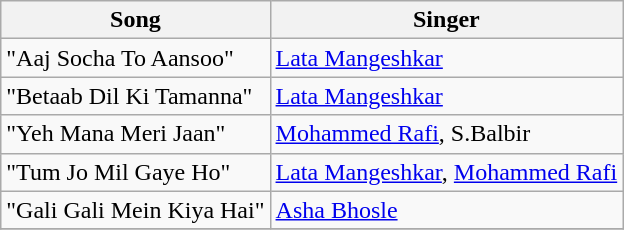<table class="wikitable">
<tr>
<th>Song</th>
<th>Singer</th>
</tr>
<tr>
<td>"Aaj Socha To Aansoo"</td>
<td><a href='#'>Lata Mangeshkar</a></td>
</tr>
<tr>
<td>"Betaab Dil Ki Tamanna"</td>
<td><a href='#'>Lata Mangeshkar</a></td>
</tr>
<tr>
<td>"Yeh Mana Meri Jaan"</td>
<td><a href='#'>Mohammed Rafi</a>, S.Balbir</td>
</tr>
<tr>
<td>"Tum Jo Mil Gaye Ho"</td>
<td><a href='#'>Lata Mangeshkar</a>, <a href='#'>Mohammed Rafi</a></td>
</tr>
<tr>
<td>"Gali Gali Mein Kiya Hai"</td>
<td><a href='#'>Asha Bhosle</a></td>
</tr>
<tr>
</tr>
</table>
